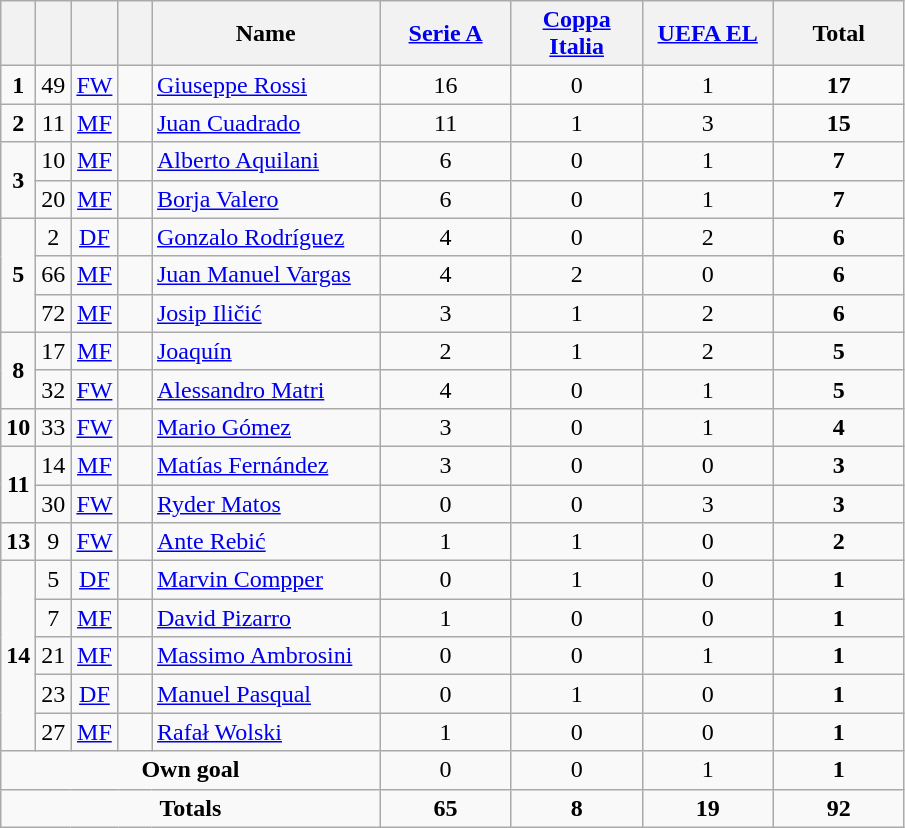<table class="wikitable" style="text-align:center">
<tr>
<th width=15></th>
<th width=15></th>
<th width=15></th>
<th width=15></th>
<th width=145>Name</th>
<th width=80><a href='#'>Serie A</a></th>
<th width=80><a href='#'>Coppa Italia</a></th>
<th width=80><a href='#'>UEFA EL</a></th>
<th width=80>Total</th>
</tr>
<tr>
<td><strong>1</strong></td>
<td>49</td>
<td><a href='#'>FW</a></td>
<td></td>
<td align=left><a href='#'>Giuseppe Rossi</a></td>
<td>16</td>
<td>0</td>
<td>1</td>
<td><strong>17</strong></td>
</tr>
<tr>
<td><strong>2</strong></td>
<td>11</td>
<td><a href='#'>MF</a></td>
<td></td>
<td align=left><a href='#'>Juan Cuadrado</a></td>
<td>11</td>
<td>1</td>
<td>3</td>
<td><strong>15</strong></td>
</tr>
<tr>
<td rowspan=2><strong>3</strong></td>
<td>10</td>
<td><a href='#'>MF</a></td>
<td></td>
<td align=left><a href='#'>Alberto Aquilani</a></td>
<td>6</td>
<td>0</td>
<td>1</td>
<td><strong>7</strong></td>
</tr>
<tr>
<td>20</td>
<td><a href='#'>MF</a></td>
<td></td>
<td align=left><a href='#'>Borja Valero</a></td>
<td>6</td>
<td>0</td>
<td>1</td>
<td><strong>7</strong></td>
</tr>
<tr>
<td rowspan=3><strong>5</strong></td>
<td>2</td>
<td><a href='#'>DF</a></td>
<td></td>
<td align=left><a href='#'>Gonzalo Rodríguez</a></td>
<td>4</td>
<td>0</td>
<td>2</td>
<td><strong>6</strong></td>
</tr>
<tr>
<td>66</td>
<td><a href='#'>MF</a></td>
<td></td>
<td align=left><a href='#'>Juan Manuel Vargas</a></td>
<td>4</td>
<td>2</td>
<td>0</td>
<td><strong>6</strong></td>
</tr>
<tr>
<td>72</td>
<td><a href='#'>MF</a></td>
<td></td>
<td align=left><a href='#'>Josip Iličić</a></td>
<td>3</td>
<td>1</td>
<td>2</td>
<td><strong>6</strong></td>
</tr>
<tr>
<td rowspan=2><strong>8</strong></td>
<td>17</td>
<td><a href='#'>MF</a></td>
<td></td>
<td align=left><a href='#'>Joaquín</a></td>
<td>2</td>
<td>1</td>
<td>2</td>
<td><strong>5</strong></td>
</tr>
<tr>
<td>32</td>
<td><a href='#'>FW</a></td>
<td></td>
<td align=left><a href='#'>Alessandro Matri</a></td>
<td>4</td>
<td>0</td>
<td>1</td>
<td><strong>5</strong></td>
</tr>
<tr>
<td><strong>10</strong></td>
<td>33</td>
<td><a href='#'>FW</a></td>
<td></td>
<td align=left><a href='#'>Mario Gómez</a></td>
<td>3</td>
<td>0</td>
<td>1</td>
<td><strong>4</strong></td>
</tr>
<tr>
<td rowspan=2><strong>11</strong></td>
<td>14</td>
<td><a href='#'>MF</a></td>
<td></td>
<td align=left><a href='#'>Matías Fernández</a></td>
<td>3</td>
<td>0</td>
<td>0</td>
<td><strong>3</strong></td>
</tr>
<tr>
<td>30</td>
<td><a href='#'>FW</a></td>
<td></td>
<td align=left><a href='#'>Ryder Matos</a></td>
<td>0</td>
<td>0</td>
<td>3</td>
<td><strong>3</strong></td>
</tr>
<tr>
<td><strong>13</strong></td>
<td>9</td>
<td><a href='#'>FW</a></td>
<td></td>
<td align=left><a href='#'>Ante Rebić</a></td>
<td>1</td>
<td>1</td>
<td>0</td>
<td><strong>2</strong></td>
</tr>
<tr>
<td rowspan=5><strong>14</strong></td>
<td>5</td>
<td><a href='#'>DF</a></td>
<td></td>
<td align=left><a href='#'>Marvin Compper</a></td>
<td>0</td>
<td>1</td>
<td>0</td>
<td><strong>1</strong></td>
</tr>
<tr>
<td>7</td>
<td><a href='#'>MF</a></td>
<td></td>
<td align=left><a href='#'>David Pizarro</a></td>
<td>1</td>
<td>0</td>
<td>0</td>
<td><strong>1</strong></td>
</tr>
<tr>
<td>21</td>
<td><a href='#'>MF</a></td>
<td></td>
<td align=left><a href='#'>Massimo Ambrosini</a></td>
<td>0</td>
<td>0</td>
<td>1</td>
<td><strong>1</strong></td>
</tr>
<tr>
<td>23</td>
<td><a href='#'>DF</a></td>
<td></td>
<td align=left><a href='#'>Manuel Pasqual</a></td>
<td>0</td>
<td>1</td>
<td>0</td>
<td><strong>1</strong></td>
</tr>
<tr>
<td>27</td>
<td><a href='#'>MF</a></td>
<td></td>
<td align=left><a href='#'>Rafał Wolski</a></td>
<td>1</td>
<td>0</td>
<td>0</td>
<td><strong>1</strong></td>
</tr>
<tr>
<td colspan=5><strong>Own goal</strong></td>
<td>0</td>
<td>0</td>
<td>1</td>
<td><strong>1</strong></td>
</tr>
<tr>
<td colspan=5><strong>Totals</strong></td>
<td><strong>65</strong></td>
<td><strong>8</strong></td>
<td><strong>19</strong></td>
<td><strong>92</strong></td>
</tr>
</table>
